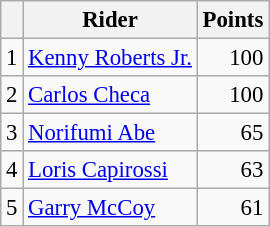<table class="wikitable" style="font-size: 95%;">
<tr>
<th></th>
<th>Rider</th>
<th>Points</th>
</tr>
<tr>
<td align=center>1</td>
<td> <a href='#'>Kenny Roberts Jr.</a></td>
<td align=right>100</td>
</tr>
<tr>
<td align=center>2</td>
<td> <a href='#'>Carlos Checa</a></td>
<td align=right>100</td>
</tr>
<tr>
<td align=center>3</td>
<td> <a href='#'>Norifumi Abe</a></td>
<td align=right>65</td>
</tr>
<tr>
<td align=center>4</td>
<td> <a href='#'>Loris Capirossi</a></td>
<td align=right>63</td>
</tr>
<tr>
<td align=center>5</td>
<td> <a href='#'>Garry McCoy</a></td>
<td align=right>61</td>
</tr>
</table>
